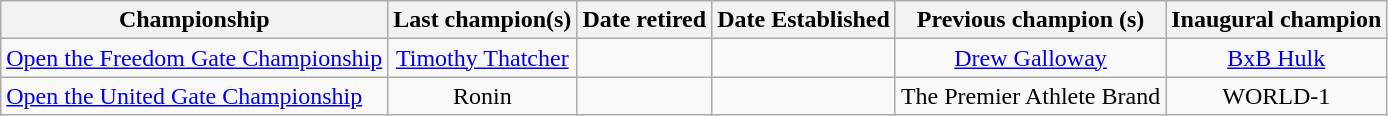<table class="wikitable" style="text-align: center">
<tr>
<th>Championship</th>
<th>Last champion(s)</th>
<th>Date retired</th>
<th>Date Established</th>
<th>Previous champion (s)</th>
<th>Inaugural champion</th>
</tr>
<tr>
<td align=left><a href='#'>Open the Freedom Gate Championship</a></td>
<td><a href='#'>Timothy Thatcher</a></td>
<td></td>
<td></td>
<td><a href='#'>Drew Galloway</a></td>
<td><a href='#'>BxB Hulk</a></td>
</tr>
<tr>
<td align=left><a href='#'>Open the United Gate Championship</a></td>
<td>Ronin<br></td>
<td></td>
<td></td>
<td>The Premier Athlete Brand<br></td>
<td>WORLD-1<br></td>
</tr>
</table>
